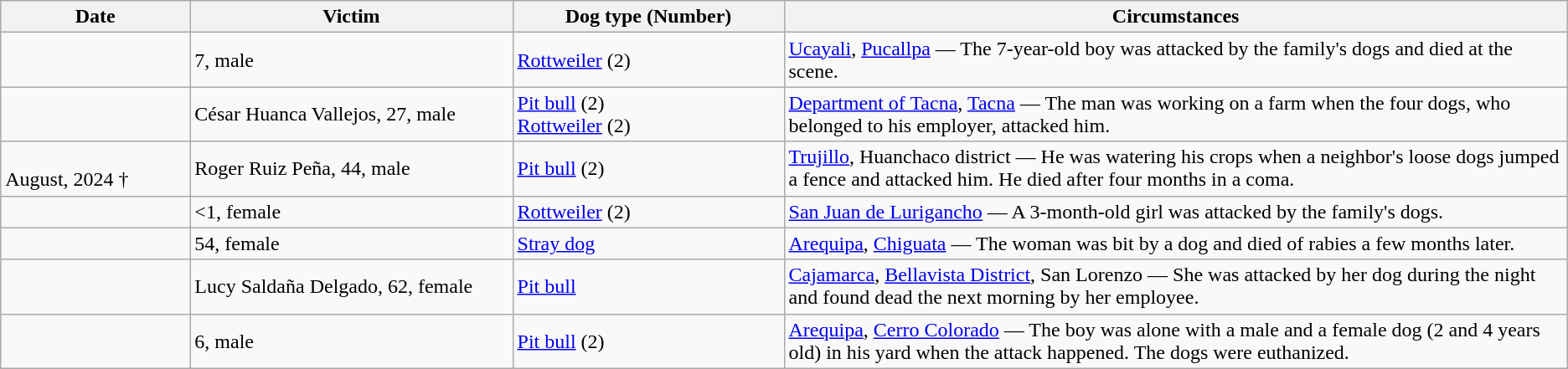<table class="wikitable sortable">
<tr>
<th width="85">Date</th>
<th style="width:150px;">Victim</th>
<th style="width:125px;">Dog type (Number)</th>
<th width="50%">Circumstances</th>
</tr>
<tr>
<td></td>
<td>7, male</td>
<td><a href='#'>Rottweiler</a> (2)</td>
<td><a href='#'>Ucayali</a>, <a href='#'>Pucallpa</a> — The 7-year-old boy was attacked by the family's dogs and died at the scene.</td>
</tr>
<tr>
<td></td>
<td>César Huanca Vallejos, 27, male</td>
<td><a href='#'>Pit bull</a> (2)<br><a href='#'>Rottweiler</a> (2)</td>
<td><a href='#'>Department of Tacna</a>, <a href='#'>Tacna</a> — The man was working on a farm when the four dogs, who belonged to his employer, attacked him.</td>
</tr>
<tr>
<td><br>August, 2024 †</td>
<td>Roger Ruiz Peña, 44, male</td>
<td><a href='#'>Pit bull</a> (2)</td>
<td><a href='#'>Trujillo</a>, Huanchaco district — He was watering his crops when a neighbor's loose dogs jumped a fence and attacked him. He died after four months in a coma.</td>
</tr>
<tr>
<td></td>
<td><1, female</td>
<td><a href='#'>Rottweiler</a> (2)</td>
<td><a href='#'>San Juan de Lurigancho</a> — A 3-month-old girl was attacked by the family's dogs.</td>
</tr>
<tr>
<td></td>
<td>54, female</td>
<td><a href='#'>Stray dog</a></td>
<td><a href='#'>Arequipa</a>, <a href='#'>Chiguata</a> — The woman was bit by a dog and died of rabies a few months later.</td>
</tr>
<tr>
<td></td>
<td>Lucy Saldaña Delgado, 62, female</td>
<td><a href='#'>Pit bull</a></td>
<td><a href='#'>Cajamarca</a>, <a href='#'>Bellavista District</a>, San Lorenzo — She was attacked by her dog during the night and found dead the next morning by her employee.</td>
</tr>
<tr>
<td></td>
<td>6, male</td>
<td><a href='#'>Pit bull</a> (2)</td>
<td><a href='#'>Arequipa</a>, <a href='#'>Cerro Colorado</a> — The boy was alone with a male and a female dog (2 and 4 years old) in his yard when the attack happened. The dogs were euthanized.</td>
</tr>
</table>
